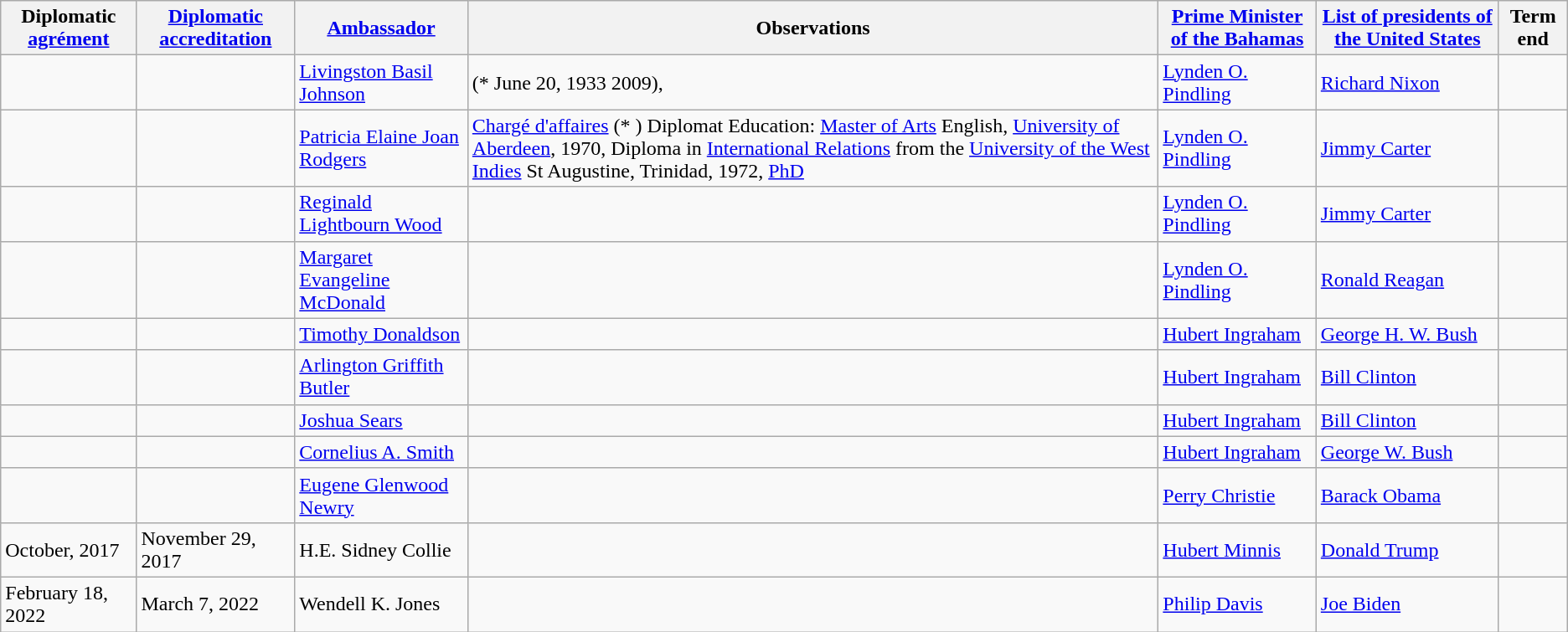<table class="wikitable sortable">
<tr>
<th>Diplomatic <a href='#'>agrément</a></th>
<th><a href='#'>Diplomatic accreditation</a></th>
<th><a href='#'>Ambassador</a></th>
<th>Observations</th>
<th><a href='#'>Prime Minister of the Bahamas</a></th>
<th><a href='#'>List of presidents of the United States</a></th>
<th>Term end</th>
</tr>
<tr>
<td></td>
<td></td>
<td><a href='#'>Livingston Basil Johnson</a></td>
<td>(* June 20, 1933 2009),</td>
<td><a href='#'>Lynden O. Pindling</a></td>
<td><a href='#'>Richard Nixon</a></td>
<td></td>
</tr>
<tr>
<td></td>
<td></td>
<td><a href='#'>Patricia Elaine Joan Rodgers</a></td>
<td><a href='#'>Chargé d'affaires</a> (* ) Diplomat Education: <a href='#'>Master of Arts</a> English, <a href='#'>University of Aberdeen</a>, 1970, Diploma in <a href='#'>International Relations</a> from the <a href='#'>University of the West Indies</a> St Augustine, Trinidad, 1972, <a href='#'>PhD</a></td>
<td><a href='#'>Lynden O. Pindling</a></td>
<td><a href='#'>Jimmy Carter</a></td>
<td></td>
</tr>
<tr>
<td></td>
<td></td>
<td><a href='#'>Reginald Lightbourn Wood</a></td>
<td></td>
<td><a href='#'>Lynden O. Pindling</a></td>
<td><a href='#'>Jimmy Carter</a></td>
<td></td>
</tr>
<tr>
<td></td>
<td></td>
<td><a href='#'>Margaret Evangeline McDonald</a></td>
<td></td>
<td><a href='#'>Lynden O. Pindling</a></td>
<td><a href='#'>Ronald Reagan</a></td>
<td></td>
</tr>
<tr>
<td></td>
<td></td>
<td><a href='#'>Timothy Donaldson</a></td>
<td></td>
<td><a href='#'>Hubert Ingraham</a></td>
<td><a href='#'>George H. W. Bush</a></td>
<td></td>
</tr>
<tr>
<td></td>
<td></td>
<td><a href='#'>Arlington Griffith Butler</a></td>
<td></td>
<td><a href='#'>Hubert Ingraham</a></td>
<td><a href='#'>Bill Clinton</a></td>
<td></td>
</tr>
<tr>
<td></td>
<td></td>
<td><a href='#'>Joshua Sears</a></td>
<td></td>
<td><a href='#'>Hubert Ingraham</a></td>
<td><a href='#'>Bill Clinton</a></td>
<td></td>
</tr>
<tr>
<td></td>
<td></td>
<td><a href='#'>Cornelius A. Smith</a></td>
<td></td>
<td><a href='#'>Hubert Ingraham</a></td>
<td><a href='#'>George W. Bush</a></td>
<td></td>
</tr>
<tr>
<td></td>
<td></td>
<td><a href='#'>Eugene Glenwood Newry</a></td>
<td></td>
<td><a href='#'>Perry Christie</a></td>
<td><a href='#'>Barack Obama</a></td>
<td></td>
</tr>
<tr>
<td>October, 2017</td>
<td>November 29, 2017</td>
<td>H.E. Sidney Collie</td>
<td></td>
<td><a href='#'>Hubert Minnis</a></td>
<td><a href='#'>Donald Trump</a></td>
<td></td>
</tr>
<tr>
<td>February 18, 2022</td>
<td>March 7, 2022</td>
<td>Wendell K. Jones</td>
<td></td>
<td><a href='#'>Philip Davis</a></td>
<td><a href='#'>Joe Biden</a></td>
<td></td>
</tr>
</table>
